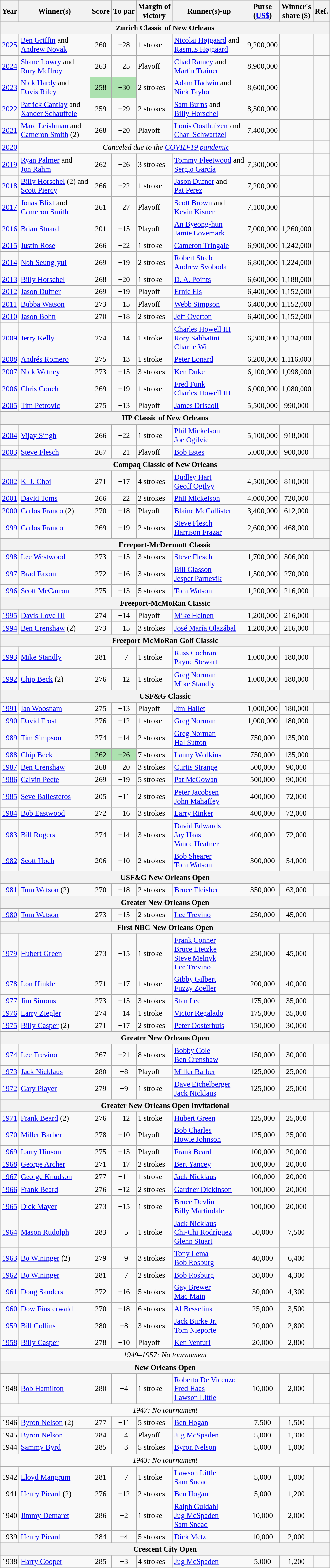<table class="wikitable" style="font-size:95%">
<tr>
<th>Year</th>
<th>Winner(s)</th>
<th>Score</th>
<th>To par</th>
<th>Margin of<br>victory</th>
<th>Runner(s)-up</th>
<th>Purse<br>(<a href='#'>US$</a>)</th>
<th>Winner's<br>share ($)</th>
<th>Ref.</th>
</tr>
<tr>
<th colspan=11>Zurich Classic of New Orleans</th>
</tr>
<tr>
<td><a href='#'>2025</a></td>
<td> <a href='#'>Ben Griffin</a> and<br> <a href='#'>Andrew Novak</a></td>
<td align=center>260</td>
<td align=center>−28</td>
<td>1 stroke</td>
<td> <a href='#'>Nicolai Højgaard</a> and<br> <a href='#'>Rasmus Højgaard</a></td>
<td align=center>9,200,000</td>
<td align=center></td>
<td></td>
</tr>
<tr>
<td><a href='#'>2024</a></td>
<td> <a href='#'>Shane Lowry</a> and<br> <a href='#'>Rory McIlroy</a></td>
<td align=center>263</td>
<td align=center>−25</td>
<td>Playoff</td>
<td> <a href='#'>Chad Ramey</a> and<br> <a href='#'>Martin Trainer</a></td>
<td align=center>8,900,000</td>
<td align=center></td>
<td></td>
</tr>
<tr>
<td><a href='#'>2023</a></td>
<td> <a href='#'>Nick Hardy</a> and<br> <a href='#'>Davis Riley</a></td>
<td style="text-align: center; background: #ACE1AF">258</td>
<td style="text-align: center; background: #ACE1AF">−30</td>
<td>2 strokes</td>
<td> <a href='#'>Adam Hadwin</a> and<br> <a href='#'>Nick Taylor</a></td>
<td align=center>8,600,000</td>
<td align=center></td>
<td></td>
</tr>
<tr>
<td><a href='#'>2022</a></td>
<td> <a href='#'>Patrick Cantlay</a> and<br> <a href='#'>Xander Schauffele</a></td>
<td align=center>259</td>
<td align=center>−29</td>
<td>2 strokes</td>
<td> <a href='#'>Sam Burns</a> and<br> <a href='#'>Billy Horschel</a></td>
<td align=center>8,300,000</td>
<td align=center></td>
<td></td>
</tr>
<tr>
<td><a href='#'>2021</a></td>
<td> <a href='#'>Marc Leishman</a> and<br>  <a href='#'>Cameron Smith</a> (2)</td>
<td align=center>268</td>
<td align=center>−20</td>
<td>Playoff</td>
<td> <a href='#'>Louis Oosthuizen</a> and<br> <a href='#'>Charl Schwartzel</a></td>
<td align=center>7,400,000</td>
<td align=center></td>
<td></td>
</tr>
<tr>
<td><a href='#'>2020</a></td>
<td colspan=7 align=center><em>Canceled due to the <a href='#'>COVID-19 pandemic</a></em></td>
<td></td>
</tr>
<tr>
<td><a href='#'>2019</a></td>
<td> <a href='#'>Ryan Palmer</a> and<br>  <a href='#'>Jon Rahm</a></td>
<td align=center>262</td>
<td align=center>−26</td>
<td>3 strokes</td>
<td> <a href='#'>Tommy Fleetwood</a> and<br> <a href='#'>Sergio García</a></td>
<td align=center>7,300,000</td>
<td align=center></td>
<td></td>
</tr>
<tr>
<td><a href='#'>2018</a></td>
<td> <a href='#'>Billy Horschel</a> (2) and<br>  <a href='#'>Scott Piercy</a></td>
<td align=center>266</td>
<td align=center>−22</td>
<td>1 stroke</td>
<td> <a href='#'>Jason Dufner</a> and<br> <a href='#'>Pat Perez</a></td>
<td align=center>7,200,000</td>
<td align=center></td>
<td></td>
</tr>
<tr>
<td><a href='#'>2017</a></td>
<td> <a href='#'>Jonas Blixt</a> and<br>  <a href='#'>Cameron Smith</a></td>
<td align=center>261</td>
<td align=center>−27</td>
<td>Playoff</td>
<td> <a href='#'>Scott Brown</a> and<br> <a href='#'>Kevin Kisner</a></td>
<td align=center>7,100,000</td>
<td align=center></td>
<td></td>
</tr>
<tr>
<td><a href='#'>2016</a></td>
<td> <a href='#'>Brian Stuard</a></td>
<td align=center>201</td>
<td align=center>−15</td>
<td>Playoff</td>
<td> <a href='#'>An Byeong-hun</a><br> <a href='#'>Jamie Lovemark</a></td>
<td align=center>7,000,000</td>
<td align=center>1,260,000</td>
<td></td>
</tr>
<tr>
<td><a href='#'>2015</a></td>
<td> <a href='#'>Justin Rose</a></td>
<td align=center>266</td>
<td align=center>−22</td>
<td>1 stroke</td>
<td> <a href='#'>Cameron Tringale</a></td>
<td align=center>6,900,000</td>
<td align=center>1,242,000</td>
<td></td>
</tr>
<tr>
<td><a href='#'>2014</a></td>
<td> <a href='#'>Noh Seung-yul</a></td>
<td align=center>269</td>
<td align=center>−19</td>
<td>2 strokes</td>
<td> <a href='#'>Robert Streb</a><br> <a href='#'>Andrew Svoboda</a></td>
<td align=center>6,800,000</td>
<td align=center>1,224,000</td>
<td></td>
</tr>
<tr>
<td><a href='#'>2013</a></td>
<td> <a href='#'>Billy Horschel</a></td>
<td align=center>268</td>
<td align=center>−20</td>
<td>1 stroke</td>
<td> <a href='#'>D. A. Points</a></td>
<td align=center>6,600,000</td>
<td align=center>1,188,000</td>
<td></td>
</tr>
<tr>
<td><a href='#'>2012</a></td>
<td> <a href='#'>Jason Dufner</a></td>
<td align=center>269</td>
<td align=center>−19</td>
<td>Playoff</td>
<td> <a href='#'>Ernie Els</a></td>
<td align=center>6,400,000</td>
<td align=center>1,152,000</td>
<td></td>
</tr>
<tr>
<td><a href='#'>2011</a></td>
<td> <a href='#'>Bubba Watson</a></td>
<td align=center>273</td>
<td align=center>−15</td>
<td>Playoff</td>
<td> <a href='#'>Webb Simpson</a></td>
<td align=center>6,400,000</td>
<td align=center>1,152,000</td>
<td></td>
</tr>
<tr>
<td><a href='#'>2010</a></td>
<td> <a href='#'>Jason Bohn</a></td>
<td align=center>270</td>
<td align=center>−18</td>
<td>2 strokes</td>
<td> <a href='#'>Jeff Overton</a></td>
<td align=center>6,400,000</td>
<td align=center>1,152,000</td>
<td></td>
</tr>
<tr>
<td><a href='#'>2009</a></td>
<td> <a href='#'>Jerry Kelly</a></td>
<td align=center>274</td>
<td align=center>−14</td>
<td>1 stroke</td>
<td> <a href='#'>Charles Howell III</a><br> <a href='#'>Rory Sabbatini</a><br> <a href='#'>Charlie Wi</a></td>
<td align=center>6,300,000</td>
<td align=center>1,134,000</td>
<td></td>
</tr>
<tr>
<td><a href='#'>2008</a></td>
<td> <a href='#'>Andrés Romero</a></td>
<td align=center>275</td>
<td align=center>−13</td>
<td>1 stroke</td>
<td> <a href='#'>Peter Lonard</a></td>
<td align=center>6,200,000</td>
<td align=center>1,116,000</td>
<td></td>
</tr>
<tr>
<td><a href='#'>2007</a></td>
<td> <a href='#'>Nick Watney</a></td>
<td align=center>273</td>
<td align=center>−15</td>
<td>3 strokes</td>
<td> <a href='#'>Ken Duke</a></td>
<td align=center>6,100,000</td>
<td align=center>1,098,000</td>
<td></td>
</tr>
<tr>
<td><a href='#'>2006</a></td>
<td> <a href='#'>Chris Couch</a></td>
<td align=center>269</td>
<td align=center>−19</td>
<td>1 stroke</td>
<td> <a href='#'>Fred Funk</a><br> <a href='#'>Charles Howell III</a></td>
<td align=center>6,000,000</td>
<td align=center>1,080,000</td>
<td></td>
</tr>
<tr>
<td><a href='#'>2005</a></td>
<td> <a href='#'>Tim Petrovic</a></td>
<td align=center>275</td>
<td align=center>−13</td>
<td>Playoff</td>
<td> <a href='#'>James Driscoll</a></td>
<td align=center>5,500,000</td>
<td align=center>990,000</td>
<td></td>
</tr>
<tr>
<th colspan=10>HP Classic of New Orleans</th>
</tr>
<tr>
<td><a href='#'>2004</a></td>
<td> <a href='#'>Vijay Singh</a></td>
<td align=center>266</td>
<td align=center>−22</td>
<td>1 stroke</td>
<td> <a href='#'>Phil Mickelson</a><br> <a href='#'>Joe Ogilvie</a></td>
<td align=center>5,100,000</td>
<td align=center>918,000</td>
<td></td>
</tr>
<tr>
<td><a href='#'>2003</a></td>
<td> <a href='#'>Steve Flesch</a></td>
<td align=center>267</td>
<td align=center>−21</td>
<td>Playoff</td>
<td> <a href='#'>Bob Estes</a></td>
<td align=center>5,000,000</td>
<td align=center>900,000</td>
<td></td>
</tr>
<tr>
<th colspan=10>Compaq Classic of New Orleans</th>
</tr>
<tr>
<td><a href='#'>2002</a></td>
<td> <a href='#'>K. J. Choi</a></td>
<td align=center>271</td>
<td align=center>−17</td>
<td>4 strokes</td>
<td> <a href='#'>Dudley Hart</a><br> <a href='#'>Geoff Ogilvy</a></td>
<td align=center>4,500,000</td>
<td align=center>810,000</td>
<td></td>
</tr>
<tr>
<td><a href='#'>2001</a></td>
<td> <a href='#'>David Toms</a></td>
<td align=center>266</td>
<td align=center>−22</td>
<td>2 strokes</td>
<td> <a href='#'>Phil Mickelson</a></td>
<td align=center>4,000,000</td>
<td align=center>720,000</td>
<td></td>
</tr>
<tr>
<td><a href='#'>2000</a></td>
<td> <a href='#'>Carlos Franco</a> (2)</td>
<td align=center>270</td>
<td align=center>−18</td>
<td>Playoff</td>
<td> <a href='#'>Blaine McCallister</a></td>
<td align=center>3,400,000</td>
<td align=center>612,000</td>
<td></td>
</tr>
<tr>
<td><a href='#'>1999</a></td>
<td> <a href='#'>Carlos Franco</a></td>
<td align=center>269</td>
<td align=center>−19</td>
<td>2 strokes</td>
<td> <a href='#'>Steve Flesch</a><br> <a href='#'>Harrison Frazar</a></td>
<td align=center>2,600,000</td>
<td align=center>468,000</td>
<td></td>
</tr>
<tr>
<th colspan=10>Freeport-McDermott Classic</th>
</tr>
<tr>
<td><a href='#'>1998</a></td>
<td> <a href='#'>Lee Westwood</a></td>
<td align=center>273</td>
<td align=center>−15</td>
<td>3 strokes</td>
<td> <a href='#'>Steve Flesch</a></td>
<td align=center>1,700,000</td>
<td align=center>306,000</td>
<td></td>
</tr>
<tr>
<td><a href='#'>1997</a></td>
<td> <a href='#'>Brad Faxon</a></td>
<td align=center>272</td>
<td align=center>−16</td>
<td>3 strokes</td>
<td> <a href='#'>Bill Glasson</a><br> <a href='#'>Jesper Parnevik</a></td>
<td align=center>1,500,000</td>
<td align=center>270,000</td>
<td></td>
</tr>
<tr>
<td><a href='#'>1996</a></td>
<td> <a href='#'>Scott McCarron</a></td>
<td align=center>275</td>
<td align=center>−13</td>
<td>5 strokes</td>
<td> <a href='#'>Tom Watson</a></td>
<td align=center>1,200,000</td>
<td align=center>216,000</td>
<td></td>
</tr>
<tr>
<th colspan=10>Freeport-McMoRan Classic</th>
</tr>
<tr>
<td><a href='#'>1995</a></td>
<td> <a href='#'>Davis Love III</a></td>
<td align=center>274</td>
<td align=center>−14</td>
<td>Playoff</td>
<td> <a href='#'>Mike Heinen</a></td>
<td align=center>1,200,000</td>
<td align=center>216,000</td>
<td></td>
</tr>
<tr>
<td><a href='#'>1994</a></td>
<td> <a href='#'>Ben Crenshaw</a> (2)</td>
<td align=center>273</td>
<td align=center>−15</td>
<td>3 strokes</td>
<td> <a href='#'>José María Olazábal</a></td>
<td align=center>1,200,000</td>
<td align=center>216,000</td>
<td></td>
</tr>
<tr>
<th colspan=10>Freeport-McMoRan Golf Classic</th>
</tr>
<tr>
<td><a href='#'>1993</a></td>
<td> <a href='#'>Mike Standly</a></td>
<td align=center>281</td>
<td align=center>−7</td>
<td>1 stroke</td>
<td> <a href='#'>Russ Cochran</a><br> <a href='#'>Payne Stewart</a></td>
<td align=center>1,000,000</td>
<td align=center>180,000</td>
<td></td>
</tr>
<tr>
<td><a href='#'>1992</a></td>
<td> <a href='#'>Chip Beck</a> (2)</td>
<td align=center>276</td>
<td align=center>−12</td>
<td>1 stroke</td>
<td> <a href='#'>Greg Norman</a><br> <a href='#'>Mike Standly</a></td>
<td align=center>1,000,000</td>
<td align=center>180,000</td>
<td></td>
</tr>
<tr>
<th colspan=10>USF&G Classic</th>
</tr>
<tr>
<td><a href='#'>1991</a></td>
<td> <a href='#'>Ian Woosnam</a></td>
<td align=center>275</td>
<td align=center>−13</td>
<td>Playoff</td>
<td> <a href='#'>Jim Hallet</a></td>
<td align=center>1,000,000</td>
<td align=center>180,000</td>
<td></td>
</tr>
<tr>
<td><a href='#'>1990</a></td>
<td> <a href='#'>David Frost</a></td>
<td align=center>276</td>
<td align=center>−12</td>
<td>1 stroke</td>
<td> <a href='#'>Greg Norman</a></td>
<td align=center>1,000,000</td>
<td align=center>180,000</td>
<td></td>
</tr>
<tr>
<td><a href='#'>1989</a></td>
<td> <a href='#'>Tim Simpson</a></td>
<td align=center>274</td>
<td align=center>−14</td>
<td>2 strokes</td>
<td> <a href='#'>Greg Norman</a><br> <a href='#'>Hal Sutton</a></td>
<td align=center>750,000</td>
<td align=center>135,000</td>
<td></td>
</tr>
<tr>
<td><a href='#'>1988</a></td>
<td> <a href='#'>Chip Beck</a></td>
<td style="text-align: center; background: #ACE1AF">262</td>
<td style="text-align: center; background: #ACE1AF">−26</td>
<td>7 strokes</td>
<td> <a href='#'>Lanny Wadkins</a></td>
<td align=center>750,000</td>
<td align=center>135,000</td>
<td></td>
</tr>
<tr>
<td><a href='#'>1987</a></td>
<td> <a href='#'>Ben Crenshaw</a></td>
<td align=center>268</td>
<td align=center>−20</td>
<td>3 strokes</td>
<td> <a href='#'>Curtis Strange</a></td>
<td align=center>500,000</td>
<td align=center>90,000</td>
<td></td>
</tr>
<tr>
<td><a href='#'>1986</a></td>
<td> <a href='#'>Calvin Peete</a></td>
<td align=center>269</td>
<td align=center>−19</td>
<td>5 strokes</td>
<td> <a href='#'>Pat McGowan</a></td>
<td align=center>500,000</td>
<td align=center>90,000</td>
<td></td>
</tr>
<tr>
<td><a href='#'>1985</a></td>
<td> <a href='#'>Seve Ballesteros</a></td>
<td align=center>205</td>
<td align=center>−11</td>
<td>2 strokes</td>
<td> <a href='#'>Peter Jacobsen</a><br> <a href='#'>John Mahaffey</a></td>
<td align=center>400,000</td>
<td align=center>72,000</td>
<td></td>
</tr>
<tr>
<td><a href='#'>1984</a></td>
<td> <a href='#'>Bob Eastwood</a></td>
<td align=center>272</td>
<td align=center>−16</td>
<td>3 strokes</td>
<td> <a href='#'>Larry Rinker</a></td>
<td align=center>400,000</td>
<td align=center>72,000</td>
<td></td>
</tr>
<tr>
<td><a href='#'>1983</a></td>
<td> <a href='#'>Bill Rogers</a></td>
<td align=center>274</td>
<td align=center>−14</td>
<td>3 strokes</td>
<td> <a href='#'>David Edwards</a><br> <a href='#'>Jay Haas</a><br> <a href='#'>Vance Heafner</a></td>
<td align=center>400,000</td>
<td align=center>72,000</td>
<td></td>
</tr>
<tr>
<td><a href='#'>1982</a></td>
<td> <a href='#'>Scott Hoch</a></td>
<td align=center>206</td>
<td align=center>−10</td>
<td>2 strokes</td>
<td> <a href='#'>Bob Shearer</a><br> <a href='#'>Tom Watson</a></td>
<td align=center>300,000</td>
<td align=center>54,000</td>
<td></td>
</tr>
<tr>
<th colspan=10>USF&G New Orleans Open</th>
</tr>
<tr>
<td><a href='#'>1981</a></td>
<td> <a href='#'>Tom Watson</a> (2)</td>
<td align=center>270</td>
<td align=center>−18</td>
<td>2 strokes</td>
<td> <a href='#'>Bruce Fleisher</a></td>
<td align=center>350,000</td>
<td align=center>63,000</td>
<td></td>
</tr>
<tr>
<th colspan=10>Greater New Orleans Open</th>
</tr>
<tr>
<td><a href='#'>1980</a></td>
<td> <a href='#'>Tom Watson</a></td>
<td align=center>273</td>
<td align=center>−15</td>
<td>2 strokes</td>
<td> <a href='#'>Lee Trevino</a></td>
<td align=center>250,000</td>
<td align=center>45,000</td>
<td></td>
</tr>
<tr>
<th colspan=10>First NBC New Orleans Open</th>
</tr>
<tr>
<td><a href='#'>1979</a></td>
<td> <a href='#'>Hubert Green</a></td>
<td align=center>273</td>
<td align=center>−15</td>
<td>1 stroke</td>
<td> <a href='#'>Frank Conner</a><br> <a href='#'>Bruce Lietzke</a><br> <a href='#'>Steve Melnyk</a><br> <a href='#'>Lee Trevino</a></td>
<td align=center>250,000</td>
<td align=center>45,000</td>
<td></td>
</tr>
<tr>
<td><a href='#'>1978</a></td>
<td> <a href='#'>Lon Hinkle</a></td>
<td align=center>271</td>
<td align=center>−17</td>
<td>1 stroke</td>
<td> <a href='#'>Gibby Gilbert</a><br> <a href='#'>Fuzzy Zoeller</a></td>
<td align=center>200,000</td>
<td align=center>40,000</td>
<td></td>
</tr>
<tr>
<td><a href='#'>1977</a></td>
<td> <a href='#'>Jim Simons</a></td>
<td align=center>273</td>
<td align=center>−15</td>
<td>3 strokes</td>
<td> <a href='#'>Stan Lee</a></td>
<td align=center>175,000</td>
<td align=center>35,000</td>
<td></td>
</tr>
<tr>
<td><a href='#'>1976</a></td>
<td> <a href='#'>Larry Ziegler</a></td>
<td align=center>274</td>
<td align=center>−14</td>
<td>1 stroke</td>
<td> <a href='#'>Victor Regalado</a></td>
<td align=center>175,000</td>
<td align=center>35,000</td>
<td></td>
</tr>
<tr>
<td><a href='#'>1975</a></td>
<td> <a href='#'>Billy Casper</a> (2)</td>
<td align=center>271</td>
<td align=center>−17</td>
<td>2 strokes</td>
<td> <a href='#'>Peter Oosterhuis</a></td>
<td align=center>150,000</td>
<td align=center>30,000</td>
<td></td>
</tr>
<tr>
<th colspan=10>Greater New Orleans Open</th>
</tr>
<tr>
<td><a href='#'>1974</a></td>
<td> <a href='#'>Lee Trevino</a></td>
<td align=center>267</td>
<td align=center>−21</td>
<td>8 strokes</td>
<td> <a href='#'>Bobby Cole</a><br> <a href='#'>Ben Crenshaw</a></td>
<td align=center>150,000</td>
<td align=center>30,000</td>
<td></td>
</tr>
<tr>
<td><a href='#'>1973</a></td>
<td> <a href='#'>Jack Nicklaus</a></td>
<td align=center>280</td>
<td align=center>−8</td>
<td>Playoff</td>
<td> <a href='#'>Miller Barber</a></td>
<td align=center>125,000</td>
<td align=center>25,000</td>
<td></td>
</tr>
<tr>
<td><a href='#'>1972</a></td>
<td> <a href='#'>Gary Player</a></td>
<td align=center>279</td>
<td align=center>−9</td>
<td>1 stroke</td>
<td> <a href='#'>Dave Eichelberger</a><br> <a href='#'>Jack Nicklaus</a></td>
<td align=center>125,000</td>
<td align=center>25,000</td>
<td></td>
</tr>
<tr>
<th colspan=10>Greater New Orleans Open Invitational</th>
</tr>
<tr>
<td><a href='#'>1971</a></td>
<td> <a href='#'>Frank Beard</a> (2)</td>
<td align=center>276</td>
<td align=center>−12</td>
<td>1 stroke</td>
<td> <a href='#'>Hubert Green</a></td>
<td align=center>125,000</td>
<td align=center>25,000</td>
<td></td>
</tr>
<tr>
<td><a href='#'>1970</a></td>
<td> <a href='#'>Miller Barber</a></td>
<td align=center>278</td>
<td align=center>−10</td>
<td>Playoff</td>
<td> <a href='#'>Bob Charles</a><br> <a href='#'>Howie Johnson</a></td>
<td align=center>125,000</td>
<td align=center>25,000</td>
<td></td>
</tr>
<tr>
<td><a href='#'>1969</a></td>
<td> <a href='#'>Larry Hinson</a></td>
<td align=center>275</td>
<td align=center>−13</td>
<td>Playoff</td>
<td> <a href='#'>Frank Beard</a></td>
<td align=center>100,000</td>
<td align=center>20,000</td>
<td></td>
</tr>
<tr>
<td><a href='#'>1968</a></td>
<td> <a href='#'>George Archer</a></td>
<td align=center>271</td>
<td align=center>−17</td>
<td>2 strokes</td>
<td> <a href='#'>Bert Yancey</a></td>
<td align=center>100,000</td>
<td align=center>20,000</td>
<td></td>
</tr>
<tr>
<td><a href='#'>1967</a></td>
<td> <a href='#'>George Knudson</a></td>
<td align=center>277</td>
<td align=center>−11</td>
<td>1 stroke</td>
<td> <a href='#'>Jack Nicklaus</a></td>
<td align=center>100,000</td>
<td align=center>20,000</td>
<td></td>
</tr>
<tr>
<td><a href='#'>1966</a></td>
<td> <a href='#'>Frank Beard</a></td>
<td align=center>276</td>
<td align=center>−12</td>
<td>2 strokes</td>
<td> <a href='#'>Gardner Dickinson</a></td>
<td align=center>100,000</td>
<td align=center>20,000</td>
<td></td>
</tr>
<tr>
<td><a href='#'>1965</a></td>
<td> <a href='#'>Dick Mayer</a></td>
<td align=center>273</td>
<td align=center>−15</td>
<td>1 stroke</td>
<td> <a href='#'>Bruce Devlin</a><br> <a href='#'>Billy Martindale</a></td>
<td align=center>100,000</td>
<td align=center>20,000</td>
<td></td>
</tr>
<tr>
<td><a href='#'>1964</a></td>
<td> <a href='#'>Mason Rudolph</a></td>
<td align=center>283</td>
<td align=center>−5</td>
<td>1 stroke</td>
<td> <a href='#'>Jack Nicklaus</a><br> <a href='#'>Chi-Chi Rodríguez</a><br> <a href='#'>Glenn Stuart</a></td>
<td align=center>50,000</td>
<td align=center>7,500</td>
<td><br></td>
</tr>
<tr>
<td><a href='#'>1963</a></td>
<td> <a href='#'>Bo Wininger</a> (2)</td>
<td align=center>279</td>
<td align=center>−9</td>
<td>3 strokes</td>
<td> <a href='#'>Tony Lema</a><br> <a href='#'>Bob Rosburg</a></td>
<td align=center>40,000</td>
<td align=center>6,400</td>
<td></td>
</tr>
<tr>
<td><a href='#'>1962</a></td>
<td> <a href='#'>Bo Wininger</a></td>
<td align=center>281</td>
<td align=center>−7</td>
<td>2 strokes</td>
<td> <a href='#'>Bob Rosburg</a></td>
<td align=center>30,000</td>
<td align=center>4,300</td>
<td></td>
</tr>
<tr>
<td><a href='#'>1961</a></td>
<td> <a href='#'>Doug Sanders</a></td>
<td align=center>272</td>
<td align=center>−16</td>
<td>5 strokes</td>
<td> <a href='#'>Gay Brewer</a><br> <a href='#'>Mac Main</a></td>
<td align=center>30,000</td>
<td align=center>4,300</td>
<td></td>
</tr>
<tr>
<td><a href='#'>1960</a></td>
<td> <a href='#'>Dow Finsterwald</a></td>
<td align=center>270</td>
<td align=center>−18</td>
<td>6 strokes</td>
<td> <a href='#'>Al Besselink</a></td>
<td align=center>25,000</td>
<td align=center>3,500</td>
<td></td>
</tr>
<tr>
<td><a href='#'>1959</a></td>
<td> <a href='#'>Bill Collins</a></td>
<td align=center>280</td>
<td align=center>−8</td>
<td>3 strokes</td>
<td> <a href='#'>Jack Burke Jr.</a><br> <a href='#'>Tom Nieporte</a></td>
<td align=center>20,000</td>
<td align=center>2,800</td>
<td></td>
</tr>
<tr>
<td><a href='#'>1958</a></td>
<td> <a href='#'>Billy Casper</a></td>
<td align=center>278</td>
<td align=center>−10</td>
<td>Playoff</td>
<td> <a href='#'>Ken Venturi</a></td>
<td align=center>20,000</td>
<td align=center>2,800</td>
<td></td>
</tr>
<tr>
<td align=center colspan=10><em>1949–1957: No tournament</em></td>
</tr>
<tr>
<th colspan=10>New Orleans Open</th>
</tr>
<tr>
<td>1948</td>
<td> <a href='#'>Bob Hamilton</a></td>
<td align=center>280</td>
<td align=center>−4</td>
<td>1 stroke</td>
<td> <a href='#'>Roberto De Vicenzo</a><br> <a href='#'>Fred Haas</a><br> <a href='#'>Lawson Little</a></td>
<td align=center>10,000</td>
<td align=center>2,000</td>
<td></td>
</tr>
<tr>
<td align=center colspan=10><em>1947: No tournament</em></td>
</tr>
<tr>
<td>1946</td>
<td> <a href='#'>Byron Nelson</a> (2)</td>
<td align=center>277</td>
<td align=center>−11</td>
<td>5 strokes</td>
<td> <a href='#'>Ben Hogan</a></td>
<td align=center>7,500</td>
<td align=center>1,500</td>
<td></td>
</tr>
<tr>
<td>1945</td>
<td> <a href='#'>Byron Nelson</a></td>
<td align=center>284</td>
<td align=center>−4</td>
<td>Playoff</td>
<td> <a href='#'>Jug McSpaden</a></td>
<td align=center>5,000</td>
<td align=center>1,300</td>
<td></td>
</tr>
<tr>
<td>1944</td>
<td> <a href='#'>Sammy Byrd</a></td>
<td align=center>285</td>
<td align=center>−3</td>
<td>5 strokes</td>
<td> <a href='#'>Byron Nelson</a></td>
<td align=center>5,000</td>
<td align=center>1,000</td>
<td></td>
</tr>
<tr>
<td align=center colspan=10><em>1943: No tournament</em></td>
</tr>
<tr>
<td>1942</td>
<td> <a href='#'>Lloyd Mangrum</a></td>
<td align=center>281</td>
<td align=center>−7</td>
<td>1 stroke</td>
<td> <a href='#'>Lawson Little</a><br> <a href='#'>Sam Snead</a></td>
<td align=center>5,000</td>
<td align=center>1,000</td>
<td></td>
</tr>
<tr>
<td>1941</td>
<td> <a href='#'>Henry Picard</a> (2)</td>
<td align=center>276</td>
<td align=center>−12</td>
<td>2 strokes</td>
<td> <a href='#'>Ben Hogan</a></td>
<td align=center>5,000</td>
<td align=center>1,200</td>
<td></td>
</tr>
<tr>
<td>1940</td>
<td> <a href='#'>Jimmy Demaret</a></td>
<td align=center>286</td>
<td align=center>−2</td>
<td>1 stroke</td>
<td> <a href='#'>Ralph Guldahl</a><br> <a href='#'>Jug McSpaden</a><br> <a href='#'>Sam Snead</a></td>
<td align=center>10,000</td>
<td align=center>2,000</td>
<td></td>
</tr>
<tr>
<td>1939</td>
<td> <a href='#'>Henry Picard</a></td>
<td align=center>284</td>
<td align=center>−4</td>
<td>5 strokes</td>
<td> <a href='#'>Dick Metz</a></td>
<td align=center>10,000</td>
<td align=center>2,000</td>
<td></td>
</tr>
<tr>
<th colspan=10>Crescent City Open</th>
</tr>
<tr>
<td>1938</td>
<td> <a href='#'>Harry Cooper</a></td>
<td align=center>285</td>
<td align=center>−3</td>
<td>4 strokes</td>
<td> <a href='#'>Jug McSpaden</a></td>
<td align=center>5,000</td>
<td align=center>1,200</td>
<td></td>
</tr>
</table>
